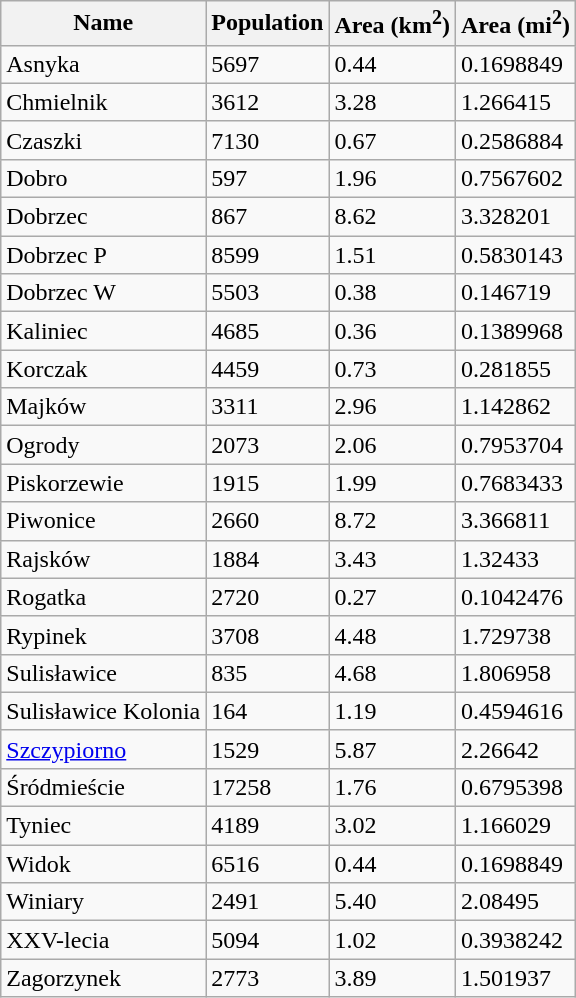<table class="wikitable sortable">
<tr>
<th scope="col">Name</th>
<th scope="col">Population</th>
<th scope="col">Area (km<sup>2</sup>)</th>
<th scope="col">Area (mi<sup>2</sup>)</th>
</tr>
<tr>
<td>Asnyka</td>
<td>5697</td>
<td>0.44</td>
<td>0.1698849</td>
</tr>
<tr>
<td>Chmielnik</td>
<td>3612</td>
<td>3.28</td>
<td>1.266415</td>
</tr>
<tr>
<td>Czaszki</td>
<td>7130</td>
<td>0.67</td>
<td>0.2586884</td>
</tr>
<tr>
<td>Dobro</td>
<td>597</td>
<td>1.96</td>
<td>0.7567602</td>
</tr>
<tr>
<td>Dobrzec</td>
<td>867</td>
<td>8.62</td>
<td>3.328201</td>
</tr>
<tr>
<td>Dobrzec P</td>
<td>8599</td>
<td>1.51</td>
<td>0.5830143</td>
</tr>
<tr>
<td>Dobrzec W</td>
<td>5503</td>
<td>0.38</td>
<td>0.146719</td>
</tr>
<tr>
<td>Kaliniec</td>
<td>4685</td>
<td>0.36</td>
<td>0.1389968</td>
</tr>
<tr>
<td>Korczak</td>
<td>4459</td>
<td>0.73</td>
<td>0.281855</td>
</tr>
<tr>
<td>Majków</td>
<td>3311</td>
<td>2.96</td>
<td>1.142862</td>
</tr>
<tr>
<td>Ogrody</td>
<td>2073</td>
<td>2.06</td>
<td>0.7953704</td>
</tr>
<tr>
<td>Piskorzewie</td>
<td>1915</td>
<td>1.99</td>
<td>0.7683433</td>
</tr>
<tr>
<td>Piwonice</td>
<td>2660</td>
<td>8.72</td>
<td>3.366811</td>
</tr>
<tr>
<td>Rajsków</td>
<td>1884</td>
<td>3.43</td>
<td>1.32433</td>
</tr>
<tr>
<td>Rogatka</td>
<td>2720</td>
<td>0.27</td>
<td>0.1042476</td>
</tr>
<tr>
<td>Rypinek</td>
<td>3708</td>
<td>4.48</td>
<td>1.729738</td>
</tr>
<tr>
<td>Sulisławice</td>
<td>835</td>
<td>4.68</td>
<td>1.806958</td>
</tr>
<tr>
<td>Sulisławice Kolonia</td>
<td>164</td>
<td>1.19</td>
<td>0.4594616</td>
</tr>
<tr>
<td><a href='#'>Szczypiorno</a></td>
<td>1529</td>
<td>5.87</td>
<td>2.26642</td>
</tr>
<tr>
<td>Śródmieście</td>
<td>17258</td>
<td>1.76</td>
<td>0.6795398</td>
</tr>
<tr>
<td>Tyniec</td>
<td>4189</td>
<td>3.02</td>
<td>1.166029</td>
</tr>
<tr>
<td>Widok</td>
<td>6516</td>
<td>0.44</td>
<td>0.1698849</td>
</tr>
<tr>
<td>Winiary</td>
<td>2491</td>
<td>5.40</td>
<td>2.08495</td>
</tr>
<tr>
<td>XXV-lecia</td>
<td>5094</td>
<td>1.02</td>
<td>0.3938242</td>
</tr>
<tr>
<td>Zagorzynek</td>
<td>2773</td>
<td>3.89</td>
<td>1.501937</td>
</tr>
</table>
